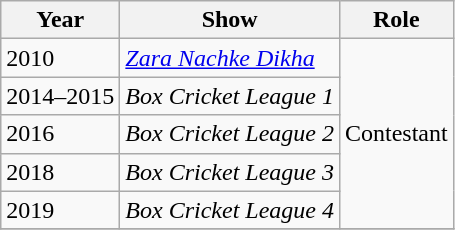<table class = "wikitable sortable">
<tr>
<th>Year</th>
<th>Show</th>
<th>Role</th>
</tr>
<tr>
<td>2010</td>
<td><em><a href='#'>Zara Nachke Dikha</a></em></td>
<td rowspan = "5">Contestant</td>
</tr>
<tr>
<td>2014–2015</td>
<td><em>Box Cricket League 1</em></td>
</tr>
<tr>
<td>2016</td>
<td><em>Box Cricket League 2</em></td>
</tr>
<tr>
<td>2018</td>
<td><em>Box Cricket League 3</em></td>
</tr>
<tr>
<td>2019</td>
<td><em>Box Cricket League 4</em></td>
</tr>
<tr>
</tr>
</table>
